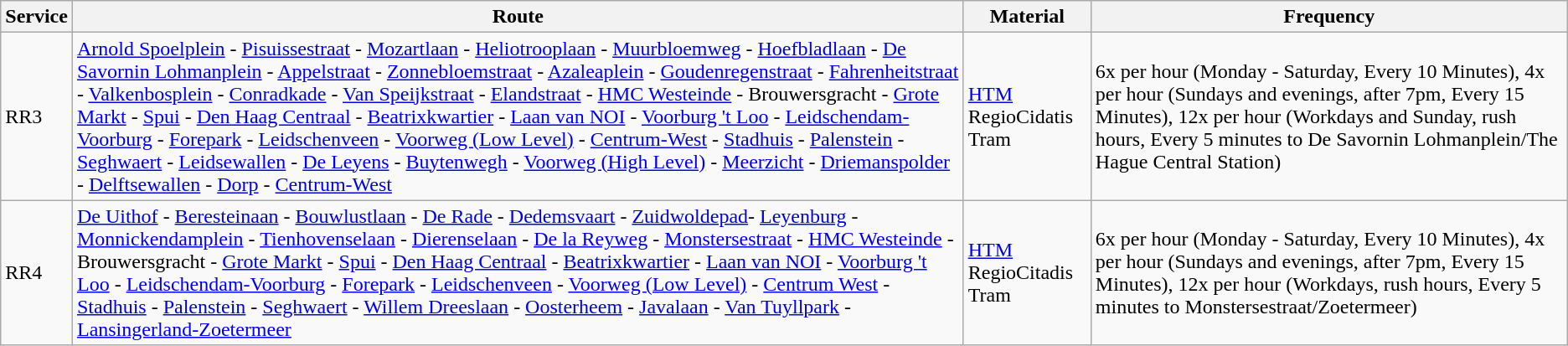<table class="wikitable vatop">
<tr>
<th>Service</th>
<th>Route</th>
<th>Material</th>
<th>Frequency</th>
</tr>
<tr>
<td>RR3</td>
<td><a href='#'>Arnold Spoelplein</a> - <a href='#'>Pisuissestraat</a> - <a href='#'>Mozartlaan</a> - <a href='#'>Heliotrooplaan</a> - <a href='#'>Muurbloemweg</a> - <a href='#'>Hoefbladlaan</a> - <a href='#'>De Savornin Lohmanplein</a> - <a href='#'>Appelstraat</a> - <a href='#'>Zonnebloemstraat</a> - <a href='#'>Azaleaplein</a> - <a href='#'>Goudenregenstraat</a> - <a href='#'>Fahrenheitstraat</a> - <a href='#'>Valkenbosplein</a> - <a href='#'>Conradkade</a> - <a href='#'>Van Speijkstraat</a> - <a href='#'>Elandstraat</a> - <a href='#'>HMC Westeinde</a> - Brouwersgracht - <a href='#'>Grote Markt</a> - <a href='#'>Spui</a> - <a href='#'>Den Haag Centraal</a> - <a href='#'>Beatrixkwartier</a> - <a href='#'>Laan van NOI</a> - <a href='#'>Voorburg 't Loo</a> - <a href='#'>Leidschendam-Voorburg</a> - <a href='#'>Forepark</a> - <a href='#'>Leidschenveen</a> - <a href='#'>Voorweg (Low Level)</a> - <a href='#'>Centrum-West</a> - <a href='#'>Stadhuis</a> - <a href='#'>Palenstein</a> - <a href='#'>Seghwaert</a> - <a href='#'>Leidsewallen</a> - <a href='#'>De Leyens</a> - <a href='#'>Buytenwegh</a> - <a href='#'>Voorweg (High Level)</a> - <a href='#'>Meerzicht</a> - <a href='#'>Driemanspolder</a> - <a href='#'>Delftsewallen</a> - <a href='#'>Dorp</a> - <a href='#'>Centrum-West</a></td>
<td><a href='#'>HTM</a> RegioCidatis Tram</td>
<td>6x per hour (Monday - Saturday, Every 10 Minutes), 4x per hour (Sundays and evenings, after 7pm, Every 15 Minutes), 12x per hour (Workdays and Sunday, rush hours, Every 5 minutes to De Savornin Lohmanplein/The Hague Central Station)</td>
</tr>
<tr>
<td>RR4</td>
<td><a href='#'>De Uithof</a> - <a href='#'>Beresteinaan</a> - <a href='#'>Bouwlustlaan</a> - <a href='#'>De Rade</a> - <a href='#'>Dedemsvaart</a> - <a href='#'>Zuidwoldepad</a>- <a href='#'>Leyenburg</a> - <a href='#'>Monnickendamplein</a> - <a href='#'>Tienhovenselaan</a> - <a href='#'>Dierenselaan</a> - <a href='#'>De la Reyweg</a> - <a href='#'>Monstersestraat</a> - <a href='#'>HMC Westeinde</a> - Brouwersgracht - <a href='#'>Grote Markt</a> - <a href='#'>Spui</a> - <a href='#'>Den Haag Centraal</a> - <a href='#'>Beatrixkwartier</a> - <a href='#'>Laan van NOI</a> - <a href='#'>Voorburg 't Loo</a> - <a href='#'>Leidschendam-Voorburg</a> - <a href='#'>Forepark</a> - <a href='#'>Leidschenveen</a> - <a href='#'>Voorweg (Low Level)</a> - <a href='#'>Centrum West</a> - <a href='#'>Stadhuis</a> - <a href='#'>Palenstein</a> - <a href='#'>Seghwaert</a> - <a href='#'>Willem Dreeslaan</a> - <a href='#'>Oosterheem</a> - <a href='#'>Javalaan</a> - <a href='#'>Van Tuyllpark</a> - <a href='#'>Lansingerland-Zoetermeer</a></td>
<td><a href='#'>HTM</a> RegioCitadis Tram</td>
<td>6x per hour (Monday - Saturday, Every 10 Minutes), 4x per hour (Sundays and evenings, after 7pm, Every 15 Minutes), 12x per hour (Workdays, rush hours, Every 5 minutes to Monstersestraat/Zoetermeer)</td>
</tr>
</table>
